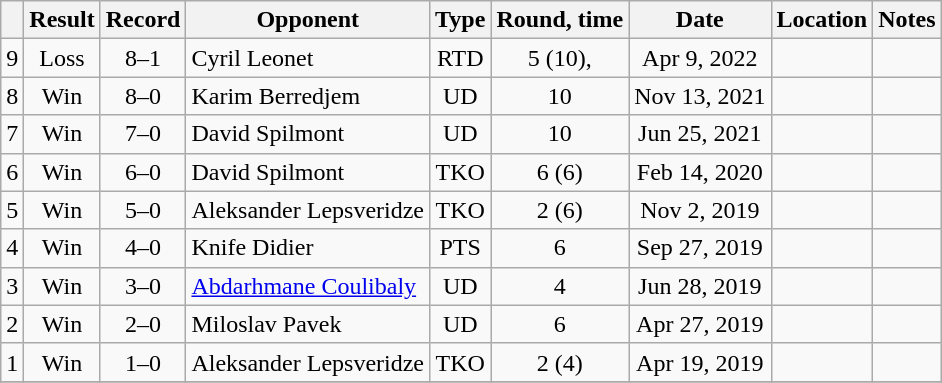<table class="wikitable" style="text-align:center">
<tr>
<th></th>
<th>Result</th>
<th>Record</th>
<th>Opponent</th>
<th>Type</th>
<th>Round, time</th>
<th>Date</th>
<th>Location</th>
<th>Notes</th>
</tr>
<tr>
<td>9</td>
<td>Loss</td>
<td>8–1</td>
<td align=left>Cyril Leonet</td>
<td>RTD</td>
<td>5 (10), </td>
<td>Apr 9, 2022</td>
<td align=left></td>
<td align=left></td>
</tr>
<tr>
<td>8</td>
<td>Win</td>
<td>8–0</td>
<td align=left>Karim Berredjem</td>
<td>UD</td>
<td>10</td>
<td>Nov 13, 2021</td>
<td align=left></td>
<td align=left></td>
</tr>
<tr>
<td>7</td>
<td>Win</td>
<td>7–0</td>
<td align=left>David Spilmont</td>
<td>UD</td>
<td>10</td>
<td>Jun 25, 2021</td>
<td align=left></td>
<td align=left></td>
</tr>
<tr>
<td>6</td>
<td>Win</td>
<td>6–0</td>
<td align=left>David Spilmont</td>
<td>TKO</td>
<td>6 (6)</td>
<td>Feb 14, 2020</td>
<td align=left></td>
<td></td>
</tr>
<tr>
<td>5</td>
<td>Win</td>
<td>5–0</td>
<td align=left>Aleksander Lepsveridze</td>
<td>TKO</td>
<td>2 (6)</td>
<td>Nov 2, 2019</td>
<td align=left></td>
<td></td>
</tr>
<tr>
<td>4</td>
<td>Win</td>
<td>4–0</td>
<td align=left>Knife Didier</td>
<td>PTS</td>
<td>6</td>
<td>Sep 27, 2019</td>
<td align=left></td>
<td></td>
</tr>
<tr>
<td>3</td>
<td>Win</td>
<td>3–0</td>
<td align=left><a href='#'>Abdarhmane Coulibaly</a></td>
<td>UD</td>
<td>4</td>
<td>Jun 28, 2019</td>
<td align=left></td>
<td></td>
</tr>
<tr>
<td>2</td>
<td>Win</td>
<td>2–0</td>
<td align=left>Miloslav Pavek</td>
<td>UD</td>
<td>6</td>
<td>Apr 27, 2019</td>
<td align=left></td>
<td></td>
</tr>
<tr>
<td>1</td>
<td>Win</td>
<td>1–0</td>
<td align=left>Aleksander Lepsveridze</td>
<td>TKO</td>
<td>2 (4)</td>
<td>Apr 19, 2019</td>
<td align=left></td>
<td></td>
</tr>
<tr>
</tr>
</table>
